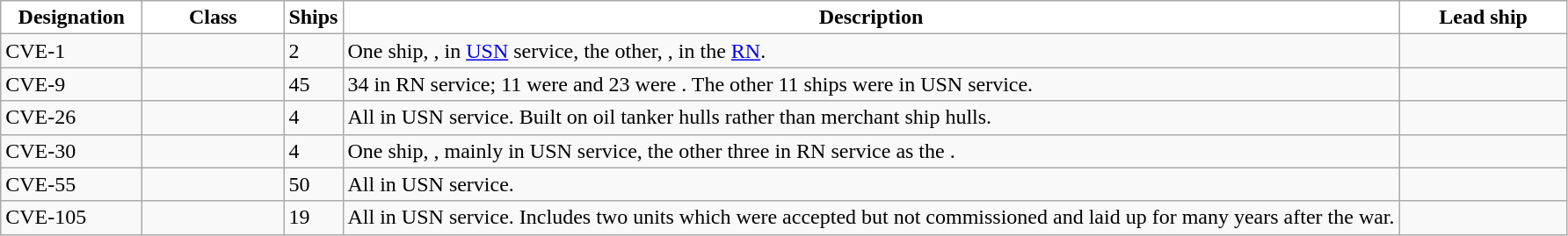<table class="wikitable">
<tr>
<th style="background-color:#ffffff;width:100px;">Designation</th>
<th style="background-color:#ffffff;width:100px;">Class</th>
<th style="background-color:#ffffff;">Ships</th>
<th style="background-color:#ffffff;">Description</th>
<th style="background-color:#ffffff;width:120px;">Lead ship</th>
</tr>
<tr>
<td>CVE-1</td>
<td></td>
<td>2</td>
<td>One ship, , in <a href='#'>USN</a> service, the other, , in the <a href='#'>RN</a>.</td>
<td></td>
</tr>
<tr>
<td>CVE-9</td>
<td></td>
<td>45</td>
<td>34 in RN service; 11 were  and 23 were . The other 11 ships were in USN service.</td>
<td></td>
</tr>
<tr>
<td>CVE-26</td>
<td></td>
<td>4</td>
<td>All in USN service. Built on oil tanker hulls rather than merchant ship hulls.</td>
<td></td>
</tr>
<tr>
<td>CVE-30</td>
<td></td>
<td>4</td>
<td>One ship, , mainly in USN service, the other three in RN service as the .</td>
<td></td>
</tr>
<tr>
<td>CVE-55</td>
<td></td>
<td>50</td>
<td>All in USN service.</td>
<td></td>
</tr>
<tr>
<td>CVE-105</td>
<td></td>
<td>19</td>
<td>All in USN service. Includes two units which were accepted but not commissioned and laid up for many years after the war.</td>
<td></td>
</tr>
</table>
